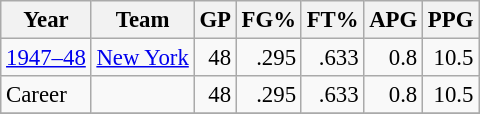<table class="wikitable sortable" style="font-size:95%; text-align:right;">
<tr>
<th>Year</th>
<th>Team</th>
<th>GP</th>
<th>FG%</th>
<th>FT%</th>
<th>APG</th>
<th>PPG</th>
</tr>
<tr>
<td style="text-align:left;"><a href='#'>1947–48</a></td>
<td style="text-align:left;"><a href='#'>New York</a></td>
<td>48</td>
<td>.295</td>
<td>.633</td>
<td>0.8</td>
<td>10.5</td>
</tr>
<tr>
<td style="text-align:left;">Career</td>
<td></td>
<td>48</td>
<td>.295</td>
<td>.633</td>
<td>0.8</td>
<td>10.5</td>
</tr>
<tr>
</tr>
</table>
